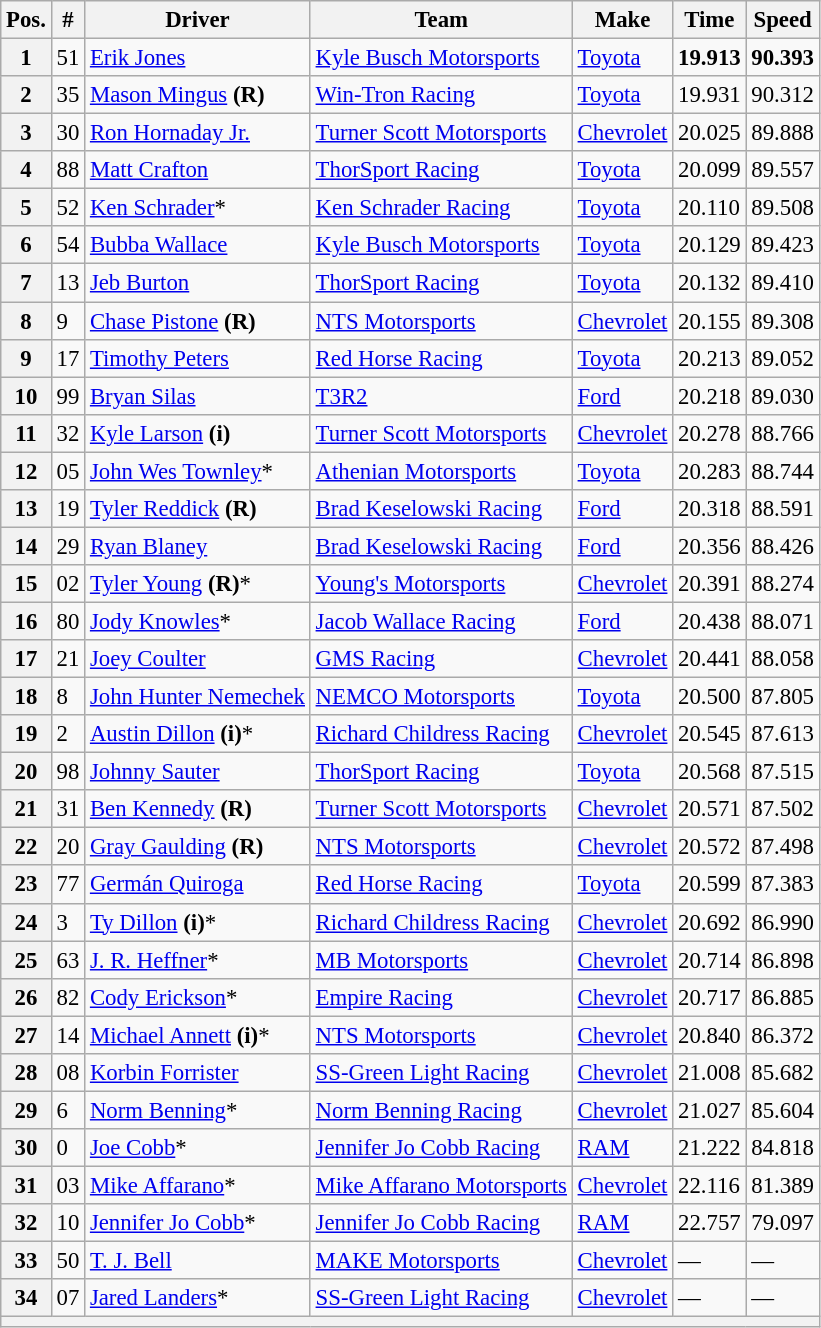<table class="wikitable" style="font-size:95%">
<tr>
<th>Pos.</th>
<th>#</th>
<th>Driver</th>
<th>Team</th>
<th>Make</th>
<th>Time</th>
<th>Speed</th>
</tr>
<tr>
<th>1</th>
<td>51</td>
<td><a href='#'>Erik Jones</a></td>
<td><a href='#'>Kyle Busch Motorsports</a></td>
<td><a href='#'>Toyota</a></td>
<td><strong>19.913</strong></td>
<td><strong>90.393</strong></td>
</tr>
<tr>
<th>2</th>
<td>35</td>
<td><a href='#'>Mason Mingus</a> <strong>(R)</strong></td>
<td><a href='#'>Win-Tron Racing</a></td>
<td><a href='#'>Toyota</a></td>
<td>19.931</td>
<td>90.312</td>
</tr>
<tr>
<th>3</th>
<td>30</td>
<td><a href='#'>Ron Hornaday Jr.</a></td>
<td><a href='#'>Turner Scott Motorsports</a></td>
<td><a href='#'>Chevrolet</a></td>
<td>20.025</td>
<td>89.888</td>
</tr>
<tr>
<th>4</th>
<td>88</td>
<td><a href='#'>Matt Crafton</a></td>
<td><a href='#'>ThorSport Racing</a></td>
<td><a href='#'>Toyota</a></td>
<td>20.099</td>
<td>89.557</td>
</tr>
<tr>
<th>5</th>
<td>52</td>
<td><a href='#'>Ken Schrader</a>*</td>
<td><a href='#'>Ken Schrader Racing</a></td>
<td><a href='#'>Toyota</a></td>
<td>20.110</td>
<td>89.508</td>
</tr>
<tr>
<th>6</th>
<td>54</td>
<td><a href='#'>Bubba Wallace</a></td>
<td><a href='#'>Kyle Busch Motorsports</a></td>
<td><a href='#'>Toyota</a></td>
<td>20.129</td>
<td>89.423</td>
</tr>
<tr>
<th>7</th>
<td>13</td>
<td><a href='#'>Jeb Burton</a></td>
<td><a href='#'>ThorSport Racing</a></td>
<td><a href='#'>Toyota</a></td>
<td>20.132</td>
<td>89.410</td>
</tr>
<tr>
<th>8</th>
<td>9</td>
<td><a href='#'>Chase Pistone</a> <strong>(R)</strong></td>
<td><a href='#'>NTS Motorsports</a></td>
<td><a href='#'>Chevrolet</a></td>
<td>20.155</td>
<td>89.308</td>
</tr>
<tr>
<th>9</th>
<td>17</td>
<td><a href='#'>Timothy Peters</a></td>
<td><a href='#'>Red Horse Racing</a></td>
<td><a href='#'>Toyota</a></td>
<td>20.213</td>
<td>89.052</td>
</tr>
<tr>
<th>10</th>
<td>99</td>
<td><a href='#'>Bryan Silas</a></td>
<td><a href='#'>T3R2</a></td>
<td><a href='#'>Ford</a></td>
<td>20.218</td>
<td>89.030</td>
</tr>
<tr>
<th>11</th>
<td>32</td>
<td><a href='#'>Kyle Larson</a> <strong>(i)</strong></td>
<td><a href='#'>Turner Scott Motorsports</a></td>
<td><a href='#'>Chevrolet</a></td>
<td>20.278</td>
<td>88.766</td>
</tr>
<tr>
<th>12</th>
<td>05</td>
<td><a href='#'>John Wes Townley</a>*</td>
<td><a href='#'>Athenian Motorsports</a></td>
<td><a href='#'>Toyota</a></td>
<td>20.283</td>
<td>88.744</td>
</tr>
<tr>
<th>13</th>
<td>19</td>
<td><a href='#'>Tyler Reddick</a> <strong>(R)</strong></td>
<td><a href='#'>Brad Keselowski Racing</a></td>
<td><a href='#'>Ford</a></td>
<td>20.318</td>
<td>88.591</td>
</tr>
<tr>
<th>14</th>
<td>29</td>
<td><a href='#'>Ryan Blaney</a></td>
<td><a href='#'>Brad Keselowski Racing</a></td>
<td><a href='#'>Ford</a></td>
<td>20.356</td>
<td>88.426</td>
</tr>
<tr>
<th>15</th>
<td>02</td>
<td><a href='#'>Tyler Young</a> <strong>(R)</strong>*</td>
<td><a href='#'>Young's Motorsports</a></td>
<td><a href='#'>Chevrolet</a></td>
<td>20.391</td>
<td>88.274</td>
</tr>
<tr>
<th>16</th>
<td>80</td>
<td><a href='#'>Jody Knowles</a>*</td>
<td><a href='#'>Jacob Wallace Racing</a></td>
<td><a href='#'>Ford</a></td>
<td>20.438</td>
<td>88.071</td>
</tr>
<tr>
<th>17</th>
<td>21</td>
<td><a href='#'>Joey Coulter</a></td>
<td><a href='#'>GMS Racing</a></td>
<td><a href='#'>Chevrolet</a></td>
<td>20.441</td>
<td>88.058</td>
</tr>
<tr>
<th>18</th>
<td>8</td>
<td><a href='#'>John Hunter Nemechek</a></td>
<td><a href='#'>NEMCO Motorsports</a></td>
<td><a href='#'>Toyota</a></td>
<td>20.500</td>
<td>87.805</td>
</tr>
<tr>
<th>19</th>
<td>2</td>
<td><a href='#'>Austin Dillon</a> <strong>(i)</strong>*</td>
<td><a href='#'>Richard Childress Racing</a></td>
<td><a href='#'>Chevrolet</a></td>
<td>20.545</td>
<td>87.613</td>
</tr>
<tr>
<th>20</th>
<td>98</td>
<td><a href='#'>Johnny Sauter</a></td>
<td><a href='#'>ThorSport Racing</a></td>
<td><a href='#'>Toyota</a></td>
<td>20.568</td>
<td>87.515</td>
</tr>
<tr>
<th>21</th>
<td>31</td>
<td><a href='#'>Ben Kennedy</a> <strong>(R)</strong></td>
<td><a href='#'>Turner Scott Motorsports</a></td>
<td><a href='#'>Chevrolet</a></td>
<td>20.571</td>
<td>87.502</td>
</tr>
<tr>
<th>22</th>
<td>20</td>
<td><a href='#'>Gray Gaulding</a> <strong>(R)</strong></td>
<td><a href='#'>NTS Motorsports</a></td>
<td><a href='#'>Chevrolet</a></td>
<td>20.572</td>
<td>87.498</td>
</tr>
<tr>
<th>23</th>
<td>77</td>
<td><a href='#'>Germán Quiroga</a></td>
<td><a href='#'>Red Horse Racing</a></td>
<td><a href='#'>Toyota</a></td>
<td>20.599</td>
<td>87.383</td>
</tr>
<tr>
<th>24</th>
<td>3</td>
<td><a href='#'>Ty Dillon</a> <strong>(i)</strong>*</td>
<td><a href='#'>Richard Childress Racing</a></td>
<td><a href='#'>Chevrolet</a></td>
<td>20.692</td>
<td>86.990</td>
</tr>
<tr>
<th>25</th>
<td>63</td>
<td><a href='#'>J. R. Heffner</a>*</td>
<td><a href='#'>MB Motorsports</a></td>
<td><a href='#'>Chevrolet</a></td>
<td>20.714</td>
<td>86.898</td>
</tr>
<tr>
<th>26</th>
<td>82</td>
<td><a href='#'>Cody Erickson</a>*</td>
<td><a href='#'>Empire Racing</a></td>
<td><a href='#'>Chevrolet</a></td>
<td>20.717</td>
<td>86.885</td>
</tr>
<tr>
<th>27</th>
<td>14</td>
<td><a href='#'>Michael Annett</a> <strong>(i)</strong>*</td>
<td><a href='#'>NTS Motorsports</a></td>
<td><a href='#'>Chevrolet</a></td>
<td>20.840</td>
<td>86.372</td>
</tr>
<tr>
<th>28</th>
<td>08</td>
<td><a href='#'>Korbin Forrister</a></td>
<td><a href='#'>SS-Green Light Racing</a></td>
<td><a href='#'>Chevrolet</a></td>
<td>21.008</td>
<td>85.682</td>
</tr>
<tr>
<th>29</th>
<td>6</td>
<td><a href='#'>Norm Benning</a>*</td>
<td><a href='#'>Norm Benning Racing</a></td>
<td><a href='#'>Chevrolet</a></td>
<td>21.027</td>
<td>85.604</td>
</tr>
<tr>
<th>30</th>
<td>0</td>
<td><a href='#'>Joe Cobb</a>*</td>
<td><a href='#'>Jennifer Jo Cobb Racing</a></td>
<td><a href='#'>RAM</a></td>
<td>21.222</td>
<td>84.818</td>
</tr>
<tr>
<th>31</th>
<td>03</td>
<td><a href='#'>Mike Affarano</a>*</td>
<td><a href='#'>Mike Affarano Motorsports</a></td>
<td><a href='#'>Chevrolet</a></td>
<td>22.116</td>
<td>81.389</td>
</tr>
<tr>
<th>32</th>
<td>10</td>
<td><a href='#'>Jennifer Jo Cobb</a>*</td>
<td><a href='#'>Jennifer Jo Cobb Racing</a></td>
<td><a href='#'>RAM</a></td>
<td>22.757</td>
<td>79.097</td>
</tr>
<tr>
<th>33</th>
<td>50</td>
<td><a href='#'>T. J. Bell</a></td>
<td><a href='#'>MAKE Motorsports</a></td>
<td><a href='#'>Chevrolet</a></td>
<td>—</td>
<td>—</td>
</tr>
<tr>
<th>34</th>
<td>07</td>
<td><a href='#'>Jared Landers</a>*</td>
<td><a href='#'>SS-Green Light Racing</a></td>
<td><a href='#'>Chevrolet</a></td>
<td>—</td>
<td>—</td>
</tr>
<tr>
<th colspan="7"></th>
</tr>
</table>
